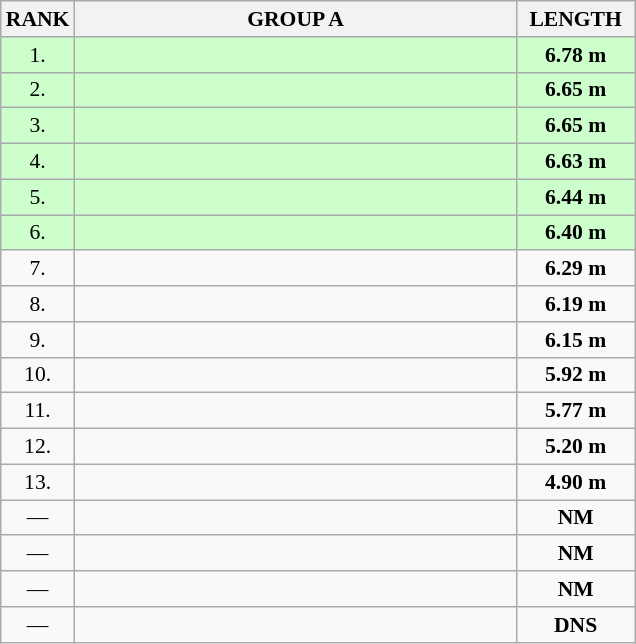<table class="wikitable" style="border-collapse: collapse; font-size: 90%;">
<tr>
<th>RANK</th>
<th align="center" style="width: 20em">GROUP A</th>
<th align="center" style="width: 5em">LENGTH</th>
</tr>
<tr style="background:#ccffcc;">
<td align="center">1.</td>
<td></td>
<td align="center"><strong>6.78 m</strong></td>
</tr>
<tr style="background:#ccffcc;">
<td align="center">2.</td>
<td></td>
<td align="center"><strong>6.65 m</strong></td>
</tr>
<tr style="background:#ccffcc;">
<td align="center">3.</td>
<td></td>
<td align="center"><strong>6.65 m</strong></td>
</tr>
<tr style="background:#ccffcc;">
<td align="center">4.</td>
<td></td>
<td align="center"><strong>6.63 m</strong></td>
</tr>
<tr style="background:#ccffcc;">
<td align="center">5.</td>
<td></td>
<td align="center"><strong>6.44 m</strong></td>
</tr>
<tr style="background:#ccffcc;">
<td align="center">6.</td>
<td></td>
<td align="center"><strong>6.40 m</strong></td>
</tr>
<tr>
<td align="center">7.</td>
<td></td>
<td align="center"><strong>6.29 m</strong></td>
</tr>
<tr>
<td align="center">8.</td>
<td></td>
<td align="center"><strong>6.19 m</strong></td>
</tr>
<tr>
<td align="center">9.</td>
<td></td>
<td align="center"><strong>6.15 m</strong></td>
</tr>
<tr>
<td align="center">10.</td>
<td></td>
<td align="center"><strong>5.92 m</strong></td>
</tr>
<tr>
<td align="center">11.</td>
<td></td>
<td align="center"><strong>5.77 m</strong></td>
</tr>
<tr>
<td align="center">12.</td>
<td></td>
<td align="center"><strong>5.20 m</strong></td>
</tr>
<tr>
<td align="center">13.</td>
<td></td>
<td align="center"><strong>4.90 m</strong></td>
</tr>
<tr>
<td align="center">—</td>
<td></td>
<td align="center"><strong>NM</strong></td>
</tr>
<tr>
<td align="center">—</td>
<td></td>
<td align="center"><strong>NM</strong></td>
</tr>
<tr>
<td align="center">—</td>
<td></td>
<td align="center"><strong>NM</strong></td>
</tr>
<tr>
<td align="center">—</td>
<td></td>
<td align="center"><strong>DNS</strong></td>
</tr>
</table>
